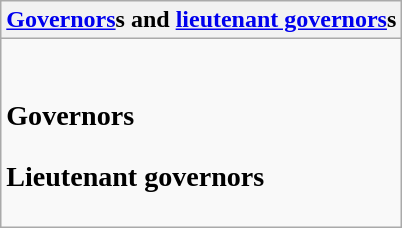<table class="wikitable collapsible collapsed">
<tr>
<th><a href='#'>Governors</a>s and <a href='#'>lieutenant governors</a>s</th>
</tr>
<tr>
<td><br><h3>Governors</h3><h3>Lieutenant governors</h3></td>
</tr>
</table>
